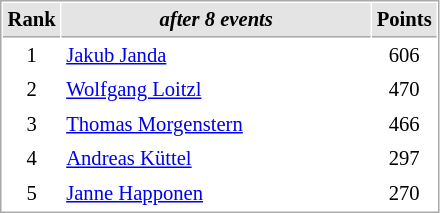<table cellspacing="1" cellpadding="3" style="border:1px solid #aaa; font-size:86%;">
<tr style="background:#e4e4e4;">
<th style="border-bottom:1px solid #aaa; width:10px;">Rank</th>
<th style="border-bottom:1px solid #aaa; width:200px;"><em>after 8 events</em></th>
<th style="border-bottom:1px solid #aaa; width:20px;">Points</th>
</tr>
<tr>
<td align=center>1</td>
<td> <a href='#'>Jakub Janda</a></td>
<td align=center>606</td>
</tr>
<tr>
<td align=center>2</td>
<td> <a href='#'>Wolfgang Loitzl</a></td>
<td align=center>470</td>
</tr>
<tr>
<td align=center>3</td>
<td> <a href='#'>Thomas Morgenstern</a></td>
<td align=center>466</td>
</tr>
<tr>
<td align=center>4</td>
<td> <a href='#'>Andreas Küttel</a></td>
<td align=center>297</td>
</tr>
<tr>
<td align=center>5</td>
<td> <a href='#'>Janne Happonen</a></td>
<td align=center>270</td>
</tr>
</table>
